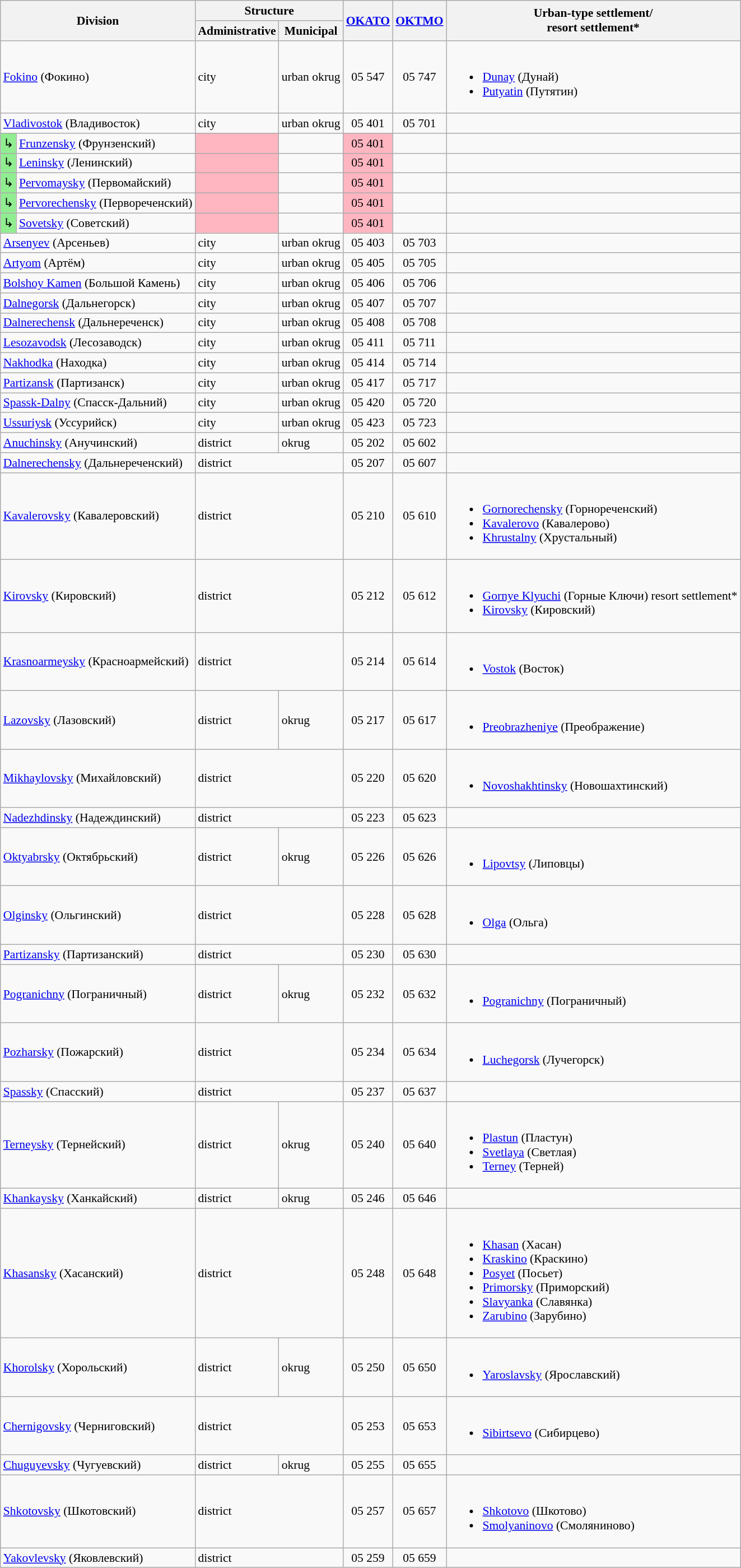<table class="wikitable" style="padding: 24em 0; border: 1px #aaa solid; border-collapse: collapse; font-size: 90%;">
<tr>
<th colspan="2" rowspan="2">Division</th>
<th colspan="2">Structure</th>
<th rowspan="2"><a href='#'>OKATO</a></th>
<th rowspan="2"><a href='#'>OKTMO</a></th>
<th rowspan="2">Urban-type settlement/<br>resort settlement*</th>
</tr>
<tr>
<th>Administrative</th>
<th>Municipal</th>
</tr>
<tr>
<td colspan="2"><a href='#'>Fokino</a> (Фокино)</td>
<td>city </td>
<td>urban okrug</td>
<td align="center">05 547</td>
<td align="center">05 747</td>
<td><br><ul><li><a href='#'>Dunay</a> (Дунай)</li><li><a href='#'>Putyatin</a> (Путятин)</li></ul></td>
</tr>
<tr>
<td colspan="2"><a href='#'>Vladivostok</a> (Владивосток)</td>
<td>city</td>
<td>urban okrug</td>
<td align="center">05 401</td>
<td align="center">05 701</td>
<td></td>
</tr>
<tr>
<td bgcolor="lightgreen">↳</td>
<td><a href='#'>Frunzensky</a> (Фрунзенский)</td>
<td bgcolor="lightpink"></td>
<td></td>
<td bgcolor="lightpink" align="center">05 401</td>
<td></td>
<td></td>
</tr>
<tr>
<td bgcolor="lightgreen">↳</td>
<td><a href='#'>Leninsky</a> (Ленинский)</td>
<td bgcolor="lightpink"></td>
<td></td>
<td bgcolor="lightpink" align="center">05 401</td>
<td></td>
<td></td>
</tr>
<tr>
<td bgcolor="lightgreen">↳</td>
<td><a href='#'>Pervomaysky</a> (Первомайский)</td>
<td bgcolor="lightpink"></td>
<td></td>
<td bgcolor="lightpink" align="center">05 401</td>
<td></td>
<td></td>
</tr>
<tr>
<td bgcolor="lightgreen">↳</td>
<td><a href='#'>Pervorechensky</a> (Первореченский)</td>
<td bgcolor="lightpink"></td>
<td></td>
<td bgcolor="lightpink" align="center">05 401</td>
<td></td>
<td></td>
</tr>
<tr>
<td bgcolor="lightgreen">↳</td>
<td><a href='#'>Sovetsky</a> (Советский)</td>
<td bgcolor="lightpink"></td>
<td></td>
<td bgcolor="lightpink" align="center">05 401</td>
<td></td>
<td></td>
</tr>
<tr>
<td colspan="2"><a href='#'>Arsenyev</a> (Арсеньев)</td>
<td>city</td>
<td>urban okrug</td>
<td align="center">05 403</td>
<td align="center">05 703</td>
<td></td>
</tr>
<tr>
<td colspan="2"><a href='#'>Artyom</a> (Артём)</td>
<td>city</td>
<td>urban okrug</td>
<td align="center">05 405</td>
<td align="center">05 705</td>
<td></td>
</tr>
<tr>
<td colspan="2"><a href='#'>Bolshoy Kamen</a> (Большой Камень)</td>
<td>city</td>
<td>urban okrug</td>
<td align="center">05 406</td>
<td align="center">05 706</td>
<td></td>
</tr>
<tr>
<td colspan="2"><a href='#'>Dalnegorsk</a> (Дальнегорск)</td>
<td>city</td>
<td>urban okrug</td>
<td align="center">05 407</td>
<td align="center">05 707</td>
<td></td>
</tr>
<tr>
<td colspan="2"><a href='#'>Dalnerechensk</a> (Дальнереченск)</td>
<td>city</td>
<td>urban okrug</td>
<td align="center">05 408</td>
<td align="center">05 708</td>
<td></td>
</tr>
<tr>
<td colspan="2"><a href='#'>Lesozavodsk</a> (Лесозаводск)</td>
<td>city</td>
<td>urban okrug</td>
<td align="center">05 411</td>
<td align="center">05 711</td>
<td></td>
</tr>
<tr>
<td colspan="2"><a href='#'>Nakhodka</a> (Находка)</td>
<td>city</td>
<td>urban okrug</td>
<td align="center">05 414</td>
<td align="center">05 714</td>
<td></td>
</tr>
<tr>
<td colspan="2"><a href='#'>Partizansk</a> (Партизанск)</td>
<td>city</td>
<td>urban okrug</td>
<td align="center">05 417</td>
<td align="center">05 717</td>
<td></td>
</tr>
<tr>
<td colspan="2"><a href='#'>Spassk-Dalny</a> (Спасск-Дальний)</td>
<td>city</td>
<td>urban okrug</td>
<td align="center">05 420</td>
<td align="center">05 720</td>
<td></td>
</tr>
<tr>
<td colspan="2"><a href='#'>Ussuriysk</a> (Уссурийск)</td>
<td>city</td>
<td>urban okrug</td>
<td align="center">05 423</td>
<td align="center">05 723</td>
<td></td>
</tr>
<tr>
<td colspan="2"><a href='#'>Anuchinsky</a>  (Анучинский)</td>
<td>district</td>
<td>okrug</td>
<td align="center">05 202</td>
<td align="center">05 602</td>
<td></td>
</tr>
<tr>
<td colspan="2"><a href='#'>Dalnerechensky</a> (Дальнереченский)</td>
<td colspan="2">district</td>
<td align="center">05 207</td>
<td align="center">05 607</td>
<td></td>
</tr>
<tr>
<td colspan="2"><a href='#'>Kavalerovsky</a> (Кавалеровский)</td>
<td colspan="2">district</td>
<td align="center">05 210</td>
<td align="center">05 610</td>
<td><br><ul><li><a href='#'>Gornorechensky</a> (Горнореченский)</li><li><a href='#'>Kavalerovo</a> (Кавалерово)</li><li><a href='#'>Khrustalny</a> (Хрустальный)</li></ul></td>
</tr>
<tr>
<td colspan="2"><a href='#'>Kirovsky</a> (Кировский)</td>
<td colspan="2">district</td>
<td align="center">05 212</td>
<td align="center">05 612</td>
<td><br><ul><li><a href='#'>Gornye Klyuchi</a> (Горные Ключи) resort settlement*</li><li><a href='#'>Kirovsky</a> (Кировский)</li></ul></td>
</tr>
<tr>
<td colspan="2"><a href='#'>Krasnoarmeysky</a> (Красноармейский)</td>
<td colspan="2">district</td>
<td align="center">05 214</td>
<td align="center">05 614</td>
<td><br><ul><li><a href='#'>Vostok</a> (Восток)</li></ul></td>
</tr>
<tr>
<td colspan="2"><a href='#'>Lazovsky</a> (Лазовский)</td>
<td>district</td>
<td>okrug</td>
<td align="center">05 217</td>
<td align="center">05 617</td>
<td><br><ul><li><a href='#'>Preobrazheniye</a> (Преображение)</li></ul></td>
</tr>
<tr>
<td colspan="2"><a href='#'>Mikhaylovsky</a> (Михайловский)</td>
<td colspan="2">district</td>
<td align="center">05 220</td>
<td align="center">05 620</td>
<td><br><ul><li><a href='#'>Novoshakhtinsky</a> (Новошахтинский)</li></ul></td>
</tr>
<tr>
<td colspan="2"><a href='#'>Nadezhdinsky</a> (Надеждинский)</td>
<td colspan="2">district</td>
<td align="center">05 223</td>
<td align="center">05 623</td>
<td></td>
</tr>
<tr>
<td colspan="2"><a href='#'>Oktyabrsky</a> (Октябрьский)</td>
<td>district</td>
<td>okrug</td>
<td align="center">05 226</td>
<td align="center">05 626</td>
<td><br><ul><li><a href='#'>Lipovtsy</a> (Липовцы)</li></ul></td>
</tr>
<tr>
<td colspan="2"><a href='#'>Olginsky</a> (Ольгинский)</td>
<td colspan="2">district</td>
<td align="center">05 228</td>
<td align="center">05 628</td>
<td><br><ul><li><a href='#'>Olga</a> (Ольга)</li></ul></td>
</tr>
<tr>
<td colspan="2"><a href='#'>Partizansky</a> (Партизанский)</td>
<td colspan="2">district</td>
<td align="center">05 230</td>
<td align="center">05 630</td>
<td></td>
</tr>
<tr>
<td colspan="2"><a href='#'>Pogranichny</a> (Пограничный)</td>
<td>district</td>
<td>okrug</td>
<td align="center">05 232</td>
<td align="center">05 632</td>
<td><br><ul><li><a href='#'>Pogranichny</a> (Пограничный)</li></ul></td>
</tr>
<tr>
<td colspan="2"><a href='#'>Pozharsky</a> (Пожарский)</td>
<td colspan="2">district</td>
<td align="center">05 234</td>
<td align="center">05 634</td>
<td><br><ul><li><a href='#'>Luchegorsk</a> (Лучегорск)</li></ul></td>
</tr>
<tr>
<td colspan="2"><a href='#'>Spassky</a> (Спасский)</td>
<td colspan="2">district</td>
<td align="center">05 237</td>
<td align="center">05 637</td>
<td></td>
</tr>
<tr>
<td colspan="2"><a href='#'>Terneysky</a> (Тернейский)</td>
<td>district</td>
<td>okrug</td>
<td align="center">05 240</td>
<td align="center">05 640</td>
<td><br><ul><li><a href='#'>Plastun</a> (Пластун)</li><li><a href='#'>Svetlaya</a> (Светлая)</li><li><a href='#'>Terney</a> (Терней)</li></ul></td>
</tr>
<tr>
<td colspan="2"><a href='#'>Khankaysky</a> (Ханкайский)</td>
<td>district</td>
<td>okrug</td>
<td align="center">05 246</td>
<td align="center">05 646</td>
<td></td>
</tr>
<tr>
<td colspan="2"><a href='#'>Khasansky</a> (Хасанский)</td>
<td colspan="2">district</td>
<td align="center">05 248</td>
<td align="center">05 648</td>
<td><br><ul><li><a href='#'>Khasan</a> (Хасан)</li><li><a href='#'>Kraskino</a> (Краскино)</li><li><a href='#'>Posyet</a> (Посьет)</li><li><a href='#'>Primorsky</a> (Приморский)</li><li><a href='#'>Slavyanka</a> (Славянка)</li><li><a href='#'>Zarubino</a> (Зарубино)</li></ul></td>
</tr>
<tr>
<td colspan="2"><a href='#'>Khorolsky</a> (Хорольский)</td>
<td>district</td>
<td>okrug</td>
<td align="center">05 250</td>
<td align="center">05 650</td>
<td><br><ul><li><a href='#'>Yaroslavsky</a> (Ярославский)</li></ul></td>
</tr>
<tr>
<td colspan="2"><a href='#'>Chernigovsky</a> (Черниговский)</td>
<td colspan="2">district</td>
<td align="center">05 253</td>
<td align="center">05 653</td>
<td><br><ul><li><a href='#'>Sibirtsevo</a> (Сибирцево)</li></ul></td>
</tr>
<tr>
<td colspan="2"><a href='#'>Chuguyevsky</a> (Чугуевский)</td>
<td>district</td>
<td>okrug</td>
<td align="center">05 255</td>
<td align="center">05 655</td>
<td></td>
</tr>
<tr>
<td colspan="2"><a href='#'>Shkotovsky</a> (Шкотовский)</td>
<td colspan="2">district</td>
<td align="center">05 257</td>
<td align="center">05 657</td>
<td><br><ul><li><a href='#'>Shkotovo</a> (Шкотово)</li><li><a href='#'>Smolyaninovo</a> (Смоляниново)</li></ul></td>
</tr>
<tr>
<td colspan="2"><a href='#'>Yakovlevsky</a> (Яковлевский)</td>
<td colspan="2">district</td>
<td align="center">05 259</td>
<td align="center">05 659</td>
<td></td>
</tr>
</table>
